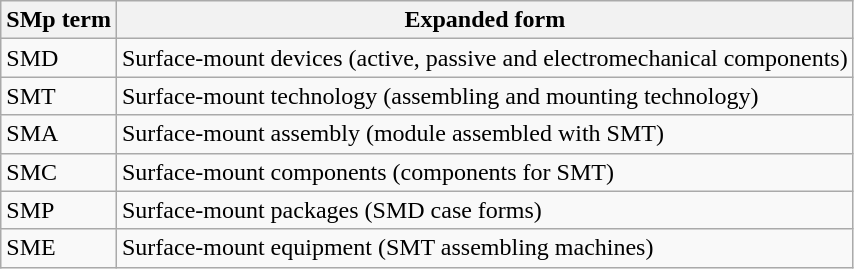<table class="wikitable">
<tr>
<th>SMp term</th>
<th>Expanded form</th>
</tr>
<tr>
<td>SMD</td>
<td>Surface-mount devices (active, passive and electromechanical components)</td>
</tr>
<tr>
<td>SMT</td>
<td>Surface-mount technology (assembling and mounting technology)</td>
</tr>
<tr>
<td>SMA</td>
<td>Surface-mount assembly (module assembled with SMT)</td>
</tr>
<tr>
<td>SMC</td>
<td>Surface-mount components (components for SMT)</td>
</tr>
<tr>
<td>SMP</td>
<td>Surface-mount packages (SMD case forms)</td>
</tr>
<tr>
<td>SME</td>
<td>Surface-mount equipment (SMT assembling machines)</td>
</tr>
</table>
